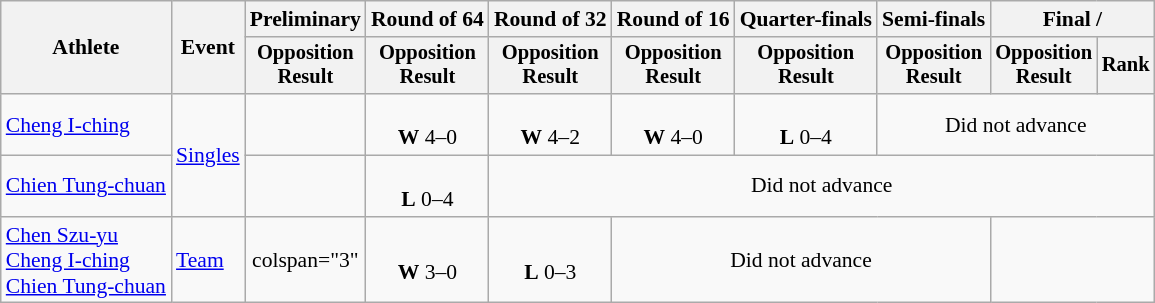<table class="wikitable" style="font-size:90%; text-align:center">
<tr>
<th rowspan="2">Athlete</th>
<th rowspan="2">Event</th>
<th>Preliminary</th>
<th>Round of 64</th>
<th>Round of 32</th>
<th>Round of 16</th>
<th>Quarter-finals</th>
<th>Semi-finals</th>
<th colspan="2">Final / </th>
</tr>
<tr style=font-size:95%>
<th>Opposition<br>Result</th>
<th>Opposition<br>Result</th>
<th>Opposition<br>Result</th>
<th>Opposition<br>Result</th>
<th>Opposition<br>Result</th>
<th>Opposition<br>Result</th>
<th>Opposition<br>Result</th>
<th>Rank</th>
</tr>
<tr>
<td align="left"><a href='#'>Cheng I-ching</a></td>
<td align="left" rowspan="2"><a href='#'>Singles</a></td>
<td></td>
<td><br><strong>W</strong> 4–0</td>
<td><br><strong>W</strong> 4–2</td>
<td><br><strong>W</strong> 4–0</td>
<td><br><strong>L</strong> 0–4</td>
<td colspan="3">Did not advance</td>
</tr>
<tr>
<td align="left"><a href='#'>Chien Tung-chuan</a></td>
<td></td>
<td><br><strong>L</strong> 0–4</td>
<td colspan="6">Did not advance</td>
</tr>
<tr>
<td align="left"><a href='#'>Chen Szu-yu</a><br><a href='#'>Cheng I-ching</a><br><a href='#'>Chien Tung-chuan</a></td>
<td align="left"><a href='#'>Team</a></td>
<td>colspan="3" </td>
<td><br><strong>W</strong> 3–0</td>
<td><br><strong>L</strong> 0–3</td>
<td colspan="3">Did not advance</td>
</tr>
</table>
